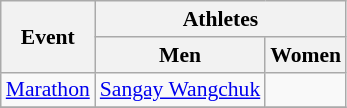<table class=wikitable style="font-size:90%">
<tr>
<th rowspan=2>Event</th>
<th colspan=2>Athletes</th>
</tr>
<tr>
<th>Men</th>
<th>Women</th>
</tr>
<tr>
<td><a href='#'>Marathon</a></td>
<td><a href='#'>Sangay Wangchuk</a></td>
<td></td>
</tr>
<tr>
</tr>
</table>
